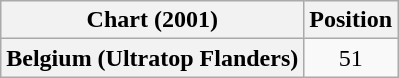<table class="wikitable plainrowheaders" style="text-align:center">
<tr>
<th scope="col">Chart (2001)</th>
<th scope="col">Position</th>
</tr>
<tr>
<th scope="row">Belgium (Ultratop Flanders)</th>
<td>51</td>
</tr>
</table>
